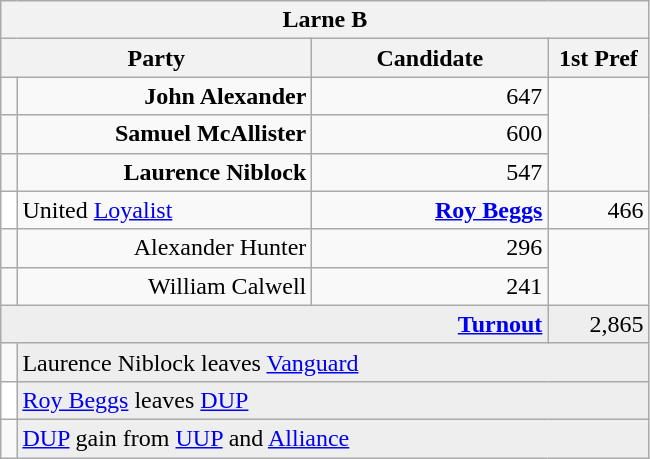<table class="wikitable">
<tr>
<th colspan="4" align="center">Larne B</th>
</tr>
<tr>
<th colspan="2" align="center" width=200>Party</th>
<th width=150>Candidate</th>
<th width=60>1st Pref</th>
</tr>
<tr>
<td></td>
<td align="right"><strong>John Alexander</strong></td>
<td align="right">647</td>
</tr>
<tr>
<td></td>
<td align="right"><strong>Samuel McAllister</strong></td>
<td align="right">600</td>
</tr>
<tr>
<td></td>
<td align="right"><strong>Laurence Niblock</strong></td>
<td align="right">547</td>
</tr>
<tr>
<td style="background-color: #FFFFFF"></td>
<td>United <a href='#'>Loyalist</a></td>
<td align="right"><strong><a href='#'>Roy Beggs</a></strong></td>
<td align="right">466</td>
</tr>
<tr>
<td></td>
<td align="right">Alexander Hunter</td>
<td align="right">296</td>
</tr>
<tr>
<td></td>
<td align="right">William Calwell</td>
<td align="right">241</td>
</tr>
<tr bgcolor="EEEEEE">
<td colspan=3 align="right"><strong><a href='#'>Turnout</a></strong></td>
<td align="right">2,865</td>
</tr>
<tr>
<td bgcolor=></td>
<td colspan=3 bgcolor="EEEEEE">Laurence Niblock leaves <a href='#'>Vanguard</a></td>
</tr>
<tr>
<td bgcolor=#FFFFFF></td>
<td colspan=3 bgcolor="EEEEEE"><a href='#'>Roy Beggs</a> leaves <a href='#'>DUP</a></td>
</tr>
<tr>
<td bgcolor=></td>
<td colspan=3 bgcolor="EEEEEE"><a href='#'>DUP</a> gain from <a href='#'>UUP</a> and <a href='#'>Alliance</a></td>
</tr>
</table>
